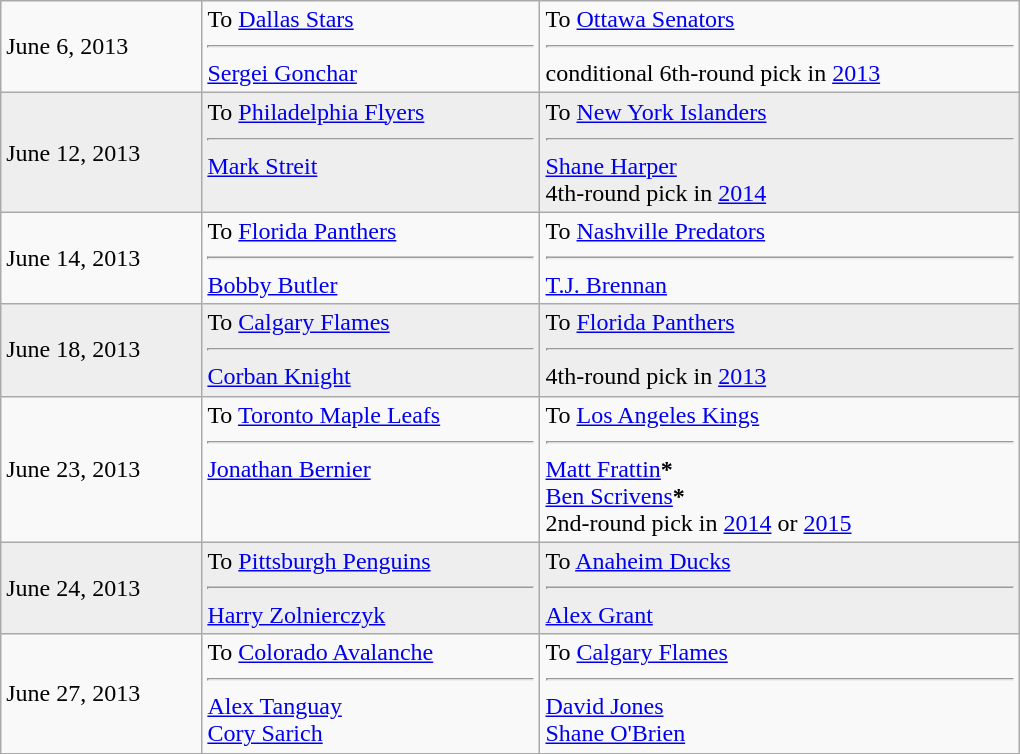<table class="wikitable" style="border:1px solid #999999; width:680px;">
<tr>
<td>June 6, 2013</td>
<td valign="top">To <a href='#'>Dallas Stars</a><hr><a href='#'>Sergei Gonchar</a></td>
<td valign="top">To <a href='#'>Ottawa Senators</a><hr>conditional 6th-round pick in <a href='#'>2013</a></td>
</tr>
<tr bgcolor="eeeeee">
<td>June 12, 2013</td>
<td valign="top">To <a href='#'>Philadelphia Flyers</a><hr><a href='#'>Mark Streit</a></td>
<td valign="top">To <a href='#'>New York Islanders</a><hr><a href='#'>Shane Harper</a><br>4th-round pick in <a href='#'>2014</a></td>
</tr>
<tr>
<td>June 14, 2013</td>
<td valign="top">To <a href='#'>Florida Panthers</a><hr><a href='#'>Bobby Butler</a></td>
<td valign="top">To <a href='#'>Nashville Predators</a><hr><a href='#'>T.J. Brennan</a></td>
</tr>
<tr bgcolor="eeeeee">
<td>June 18, 2013</td>
<td valign="top">To <a href='#'>Calgary Flames</a><hr><a href='#'>Corban Knight</a></td>
<td valign="top">To <a href='#'>Florida Panthers</a><hr>4th-round pick in <a href='#'>2013</a></td>
</tr>
<tr>
<td>June 23, 2013</td>
<td valign="top">To <a href='#'>Toronto Maple Leafs</a><hr><a href='#'>Jonathan Bernier</a></td>
<td valign="top">To <a href='#'>Los Angeles Kings</a><hr><a href='#'>Matt Frattin</a><span><strong>*</strong></span><br><a href='#'>Ben Scrivens</a><span><strong>*</strong></span><br>2nd-round pick in <a href='#'>2014</a> or <a href='#'>2015</a></td>
</tr>
<tr bgcolor="eeeeee">
<td>June 24, 2013</td>
<td valign="top">To <a href='#'>Pittsburgh Penguins</a><hr><a href='#'>Harry Zolnierczyk</a></td>
<td valign="top">To <a href='#'>Anaheim Ducks</a><hr><a href='#'>Alex Grant</a></td>
</tr>
<tr>
<td>June 27, 2013</td>
<td valign="top">To <a href='#'>Colorado Avalanche</a><hr><a href='#'>Alex Tanguay</a><br><a href='#'>Cory Sarich</a></td>
<td valign="top">To <a href='#'>Calgary Flames</a><hr><a href='#'>David Jones</a><br><a href='#'>Shane O'Brien</a></td>
</tr>
</table>
